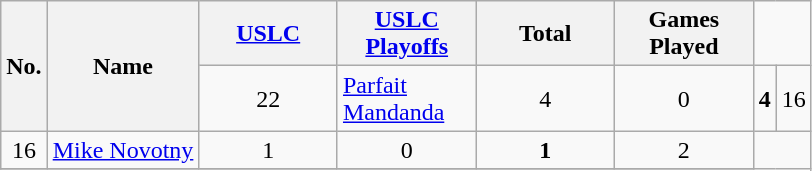<table class="wikitable sortable" style="text-align: center;">
<tr>
<th rowspan=2>No.</th>
<th rowspan=2>Name</th>
<th style="width:85px;"><a href='#'>USLC</a></th>
<th style="width:85px;"><a href='#'>USLC Playoffs</a></th>
<th style="width:85px;"><strong>Total</strong></th>
<th style="width:85px;"><strong>Games Played</strong></th>
</tr>
<tr>
<td>22</td>
<td align=left> <a href='#'>Parfait Mandanda</a></td>
<td>4</td>
<td>0</td>
<td><strong>4</strong></td>
<td>16</td>
</tr>
<tr>
<td>16</td>
<td align=left> <a href='#'>Mike Novotny</a></td>
<td>1</td>
<td>0</td>
<td><strong>1</strong></td>
<td>2</td>
</tr>
<tr>
</tr>
</table>
